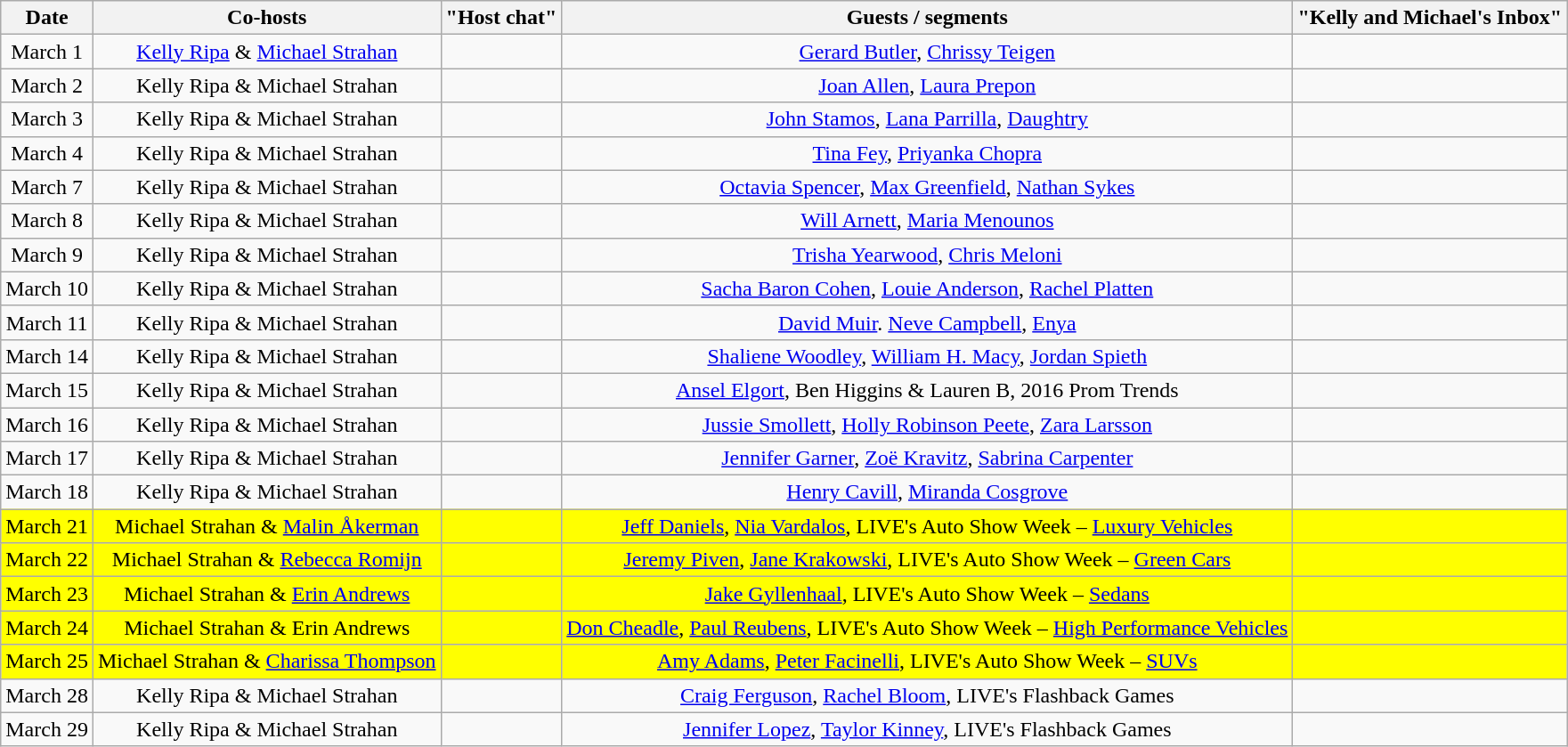<table class="wikitable sortable" style="text-align:center;">
<tr>
<th>Date</th>
<th>Co-hosts</th>
<th>"Host chat"</th>
<th>Guests / segments</th>
<th>"Kelly and Michael's Inbox"</th>
</tr>
<tr>
<td>March 1</td>
<td><a href='#'>Kelly Ripa</a> & <a href='#'>Michael Strahan</a></td>
<td></td>
<td><a href='#'>Gerard Butler</a>, <a href='#'>Chrissy Teigen</a></td>
<td></td>
</tr>
<tr>
<td>March 2</td>
<td>Kelly Ripa & Michael Strahan</td>
<td></td>
<td><a href='#'>Joan Allen</a>, <a href='#'>Laura Prepon</a></td>
<td></td>
</tr>
<tr>
<td>March 3</td>
<td>Kelly Ripa & Michael Strahan</td>
<td></td>
<td><a href='#'>John Stamos</a>, <a href='#'>Lana Parrilla</a>, <a href='#'>Daughtry</a></td>
<td></td>
</tr>
<tr>
<td>March 4</td>
<td>Kelly Ripa & Michael Strahan</td>
<td></td>
<td><a href='#'>Tina Fey</a>, <a href='#'>Priyanka Chopra</a></td>
<td></td>
</tr>
<tr>
<td>March 7</td>
<td>Kelly Ripa & Michael Strahan</td>
<td></td>
<td><a href='#'>Octavia Spencer</a>, <a href='#'>Max Greenfield</a>, <a href='#'>Nathan Sykes</a></td>
<td></td>
</tr>
<tr>
<td>March 8</td>
<td>Kelly Ripa & Michael Strahan</td>
<td></td>
<td><a href='#'>Will Arnett</a>, <a href='#'>Maria Menounos</a></td>
<td></td>
</tr>
<tr>
<td>March 9</td>
<td>Kelly Ripa & Michael Strahan</td>
<td></td>
<td><a href='#'>Trisha Yearwood</a>, <a href='#'>Chris Meloni</a></td>
<td></td>
</tr>
<tr>
<td>March 10</td>
<td>Kelly Ripa & Michael Strahan</td>
<td></td>
<td><a href='#'>Sacha Baron Cohen</a>, <a href='#'>Louie Anderson</a>, <a href='#'>Rachel Platten</a></td>
<td></td>
</tr>
<tr>
<td>March 11</td>
<td>Kelly Ripa & Michael Strahan</td>
<td></td>
<td><a href='#'>David Muir</a>. <a href='#'>Neve Campbell</a>, <a href='#'>Enya</a></td>
<td></td>
</tr>
<tr>
<td>March 14</td>
<td>Kelly Ripa & Michael Strahan</td>
<td></td>
<td><a href='#'>Shaliene Woodley</a>, <a href='#'>William H. Macy</a>, <a href='#'>Jordan Spieth</a></td>
<td></td>
</tr>
<tr>
<td>March 15</td>
<td>Kelly Ripa & Michael Strahan</td>
<td></td>
<td><a href='#'>Ansel Elgort</a>, Ben Higgins & Lauren B, 2016 Prom Trends</td>
<td></td>
</tr>
<tr>
<td>March 16</td>
<td>Kelly Ripa & Michael Strahan</td>
<td></td>
<td><a href='#'>Jussie Smollett</a>, <a href='#'>Holly Robinson Peete</a>, <a href='#'>Zara Larsson</a></td>
<td></td>
</tr>
<tr>
<td>March 17</td>
<td>Kelly Ripa & Michael Strahan</td>
<td></td>
<td><a href='#'>Jennifer Garner</a>, <a href='#'>Zoë Kravitz</a>, <a href='#'>Sabrina Carpenter</a></td>
<td></td>
</tr>
<tr>
<td>March 18</td>
<td>Kelly Ripa & Michael Strahan</td>
<td></td>
<td><a href='#'>Henry Cavill</a>, <a href='#'>Miranda Cosgrove</a></td>
<td></td>
</tr>
<tr style="background:yellow;">
<td>March 21</td>
<td>Michael Strahan & <a href='#'>Malin Åkerman</a></td>
<td></td>
<td><a href='#'>Jeff Daniels</a>, <a href='#'>Nia Vardalos</a>, LIVE's Auto Show Week – <a href='#'>Luxury Vehicles</a></td>
<td></td>
</tr>
<tr style="background:yellow;">
<td>March 22</td>
<td>Michael Strahan & <a href='#'>Rebecca Romijn</a></td>
<td></td>
<td><a href='#'>Jeremy Piven</a>, <a href='#'>Jane Krakowski</a>, LIVE's Auto Show Week – <a href='#'>Green Cars</a></td>
<td></td>
</tr>
<tr style="background:yellow;">
<td>March 23</td>
<td>Michael Strahan & <a href='#'>Erin Andrews</a></td>
<td></td>
<td><a href='#'>Jake Gyllenhaal</a>, LIVE's Auto Show Week – <a href='#'>Sedans</a></td>
<td></td>
</tr>
<tr style="background:yellow;">
<td>March 24</td>
<td>Michael Strahan & Erin Andrews</td>
<td></td>
<td><a href='#'>Don Cheadle</a>, <a href='#'>Paul Reubens</a>, LIVE's Auto Show Week – <a href='#'>High Performance Vehicles</a></td>
<td></td>
</tr>
<tr style="background:yellow;">
<td>March 25</td>
<td>Michael Strahan & <a href='#'>Charissa Thompson</a></td>
<td></td>
<td><a href='#'>Amy Adams</a>, <a href='#'>Peter Facinelli</a>, LIVE's Auto Show Week – <a href='#'>SUVs</a></td>
<td></td>
</tr>
<tr>
<td>March 28</td>
<td>Kelly Ripa & Michael Strahan</td>
<td></td>
<td><a href='#'>Craig Ferguson</a>, <a href='#'>Rachel Bloom</a>, LIVE's Flashback Games</td>
<td></td>
</tr>
<tr>
<td>March 29</td>
<td>Kelly Ripa & Michael Strahan</td>
<td></td>
<td><a href='#'>Jennifer Lopez</a>, <a href='#'>Taylor Kinney</a>, LIVE's Flashback Games</td>
<td></td>
</tr>
</table>
